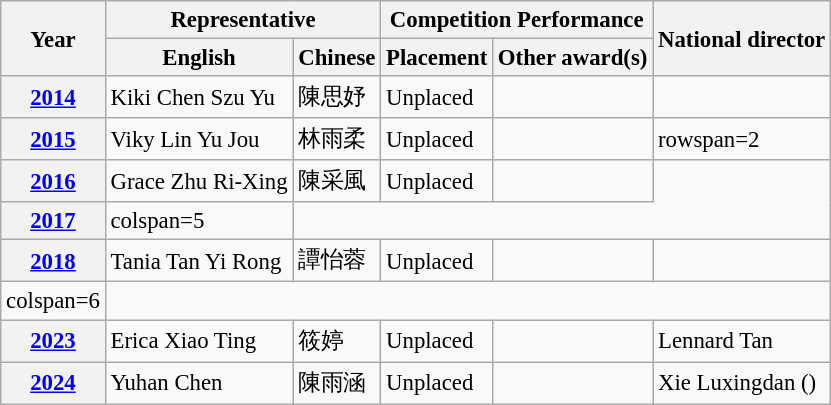<table class="wikitable defaultcenter col2left col3left col7left" style="font-size:95%;">
<tr>
<th rowspan=2>Year</th>
<th colspan=2>Representative</th>
<th colspan=2>Competition Performance</th>
<th rowspan=2>National director</th>
</tr>
<tr>
<th>English</th>
<th>Chinese</th>
<th>Placement</th>
<th>Other award(s)</th>
</tr>
<tr>
<th><a href='#'>2014</a></th>
<td>Kiki Chen Szu Yu</td>
<td>陳思妤</td>
<td>Unplaced</td>
<td></td>
<td></td>
</tr>
<tr>
<th><a href='#'>2015</a></th>
<td>Viky Lin Yu Jou</td>
<td>林雨柔</td>
<td>Unplaced</td>
<td></td>
<td>rowspan=2 </td>
</tr>
<tr>
<th><a href='#'>2016</a></th>
<td>Grace Zhu Ri-Xing</td>
<td>陳采風</td>
<td>Unplaced</td>
<td></td>
</tr>
<tr>
<th><a href='#'>2017</a></th>
<td>colspan=5 </td>
</tr>
<tr>
<th><a href='#'>2018</a></th>
<td>Tania Tan Yi Rong</td>
<td>譚怡蓉</td>
<td>Unplaced</td>
<td></td>
<td></td>
</tr>
<tr>
<td>colspan=6 </td>
</tr>
<tr>
<th><a href='#'>2023</a></th>
<td>Erica Xiao Ting</td>
<td>筱婷</td>
<td>Unplaced</td>
<td></td>
<td>Lennard Tan</td>
</tr>
<tr>
<th><a href='#'>2024</a></th>
<td>Yuhan Chen</td>
<td>陳雨涵</td>
<td>Unplaced</td>
<td></td>
<td>Xie Luxingdan ()</td>
</tr>
</table>
